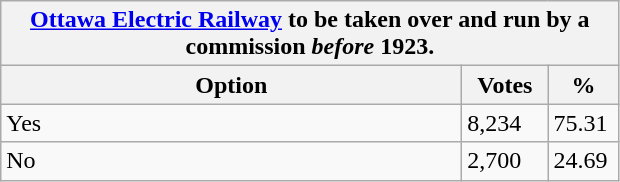<table class="wikitable">
<tr>
<th colspan="3"><a href='#'>Ottawa Electric Railway</a> to be taken over and run by a commission <em>before</em> 1923.</th>
</tr>
<tr>
<th style="width: 300px">Option</th>
<th style="width: 50px">Votes</th>
<th style="width: 40px">%</th>
</tr>
<tr>
<td>Yes</td>
<td>8,234</td>
<td>75.31</td>
</tr>
<tr>
<td>No</td>
<td>2,700</td>
<td>24.69</td>
</tr>
</table>
